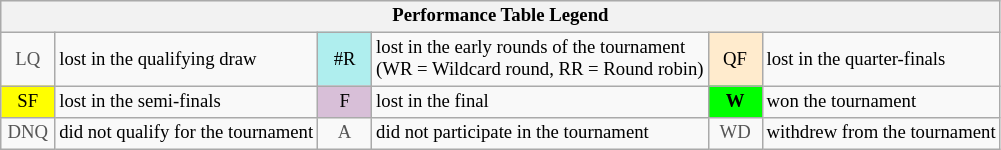<table class="wikitable" style="font-size:78%;">
<tr bgcolor="#efefef">
<th colspan="6">Performance Table Legend</th>
</tr>
<tr>
<td align="center" style="color:#555555;" width="30">LQ</td>
<td>lost in the qualifying draw</td>
<td align="center" style="background:#afeeee;">#R</td>
<td>lost in the early rounds of the tournament<br>(WR = Wildcard round, RR = Round robin)</td>
<td align="center" style="background:#ffebcd;">QF</td>
<td>lost in the quarter-finals</td>
</tr>
<tr>
<td align="center" style="background:yellow;">SF</td>
<td>lost in the semi-finals</td>
<td align="center" style="background:#D8BFD8;">F</td>
<td>lost in the final</td>
<td align="center" style="background:#00ff00;"><strong>W</strong></td>
<td>won the tournament</td>
</tr>
<tr>
<td align="center" style="color:#555555;" width="30">DNQ</td>
<td>did not qualify for the tournament</td>
<td align="center" style="color:#555555;" width="30">A</td>
<td>did not participate in the tournament</td>
<td align="center" style="color:#555555;" width="30">WD</td>
<td>withdrew from the tournament</td>
</tr>
</table>
